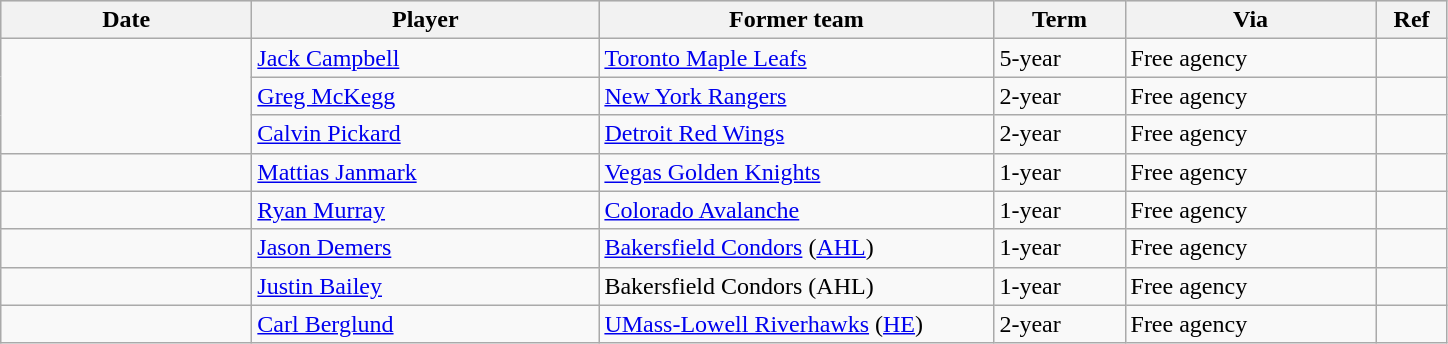<table class="wikitable">
<tr style="background:#ddd; text-align:center;">
<th style="width: 10em;">Date</th>
<th style="width: 14em;">Player</th>
<th style="width: 16em;">Former team</th>
<th style="width: 5em;">Term</th>
<th style="width: 10em;">Via</th>
<th style="width: 2.5em;">Ref</th>
</tr>
<tr>
<td rowspan=3></td>
<td><a href='#'>Jack Campbell</a></td>
<td><a href='#'>Toronto Maple Leafs</a></td>
<td>5-year</td>
<td>Free agency</td>
<td></td>
</tr>
<tr>
<td><a href='#'>Greg McKegg</a></td>
<td><a href='#'>New York Rangers</a></td>
<td>2-year</td>
<td>Free agency</td>
<td></td>
</tr>
<tr>
<td><a href='#'>Calvin Pickard</a></td>
<td><a href='#'>Detroit Red Wings</a></td>
<td>2-year</td>
<td>Free agency</td>
<td></td>
</tr>
<tr>
<td></td>
<td><a href='#'>Mattias Janmark</a></td>
<td><a href='#'>Vegas Golden Knights</a></td>
<td>1-year</td>
<td>Free agency</td>
<td></td>
</tr>
<tr>
<td></td>
<td><a href='#'>Ryan Murray</a></td>
<td><a href='#'>Colorado Avalanche</a></td>
<td>1-year</td>
<td>Free agency</td>
<td></td>
</tr>
<tr>
<td></td>
<td><a href='#'>Jason Demers</a></td>
<td><a href='#'>Bakersfield Condors</a> (<a href='#'>AHL</a>)</td>
<td>1-year</td>
<td>Free agency</td>
<td></td>
</tr>
<tr>
<td></td>
<td><a href='#'>Justin Bailey</a></td>
<td>Bakersfield Condors (AHL)</td>
<td>1-year</td>
<td>Free agency</td>
<td></td>
</tr>
<tr>
<td></td>
<td><a href='#'>Carl Berglund</a></td>
<td><a href='#'>UMass-Lowell Riverhawks</a> (<a href='#'>HE</a>)</td>
<td>2-year</td>
<td>Free agency</td>
<td></td>
</tr>
</table>
